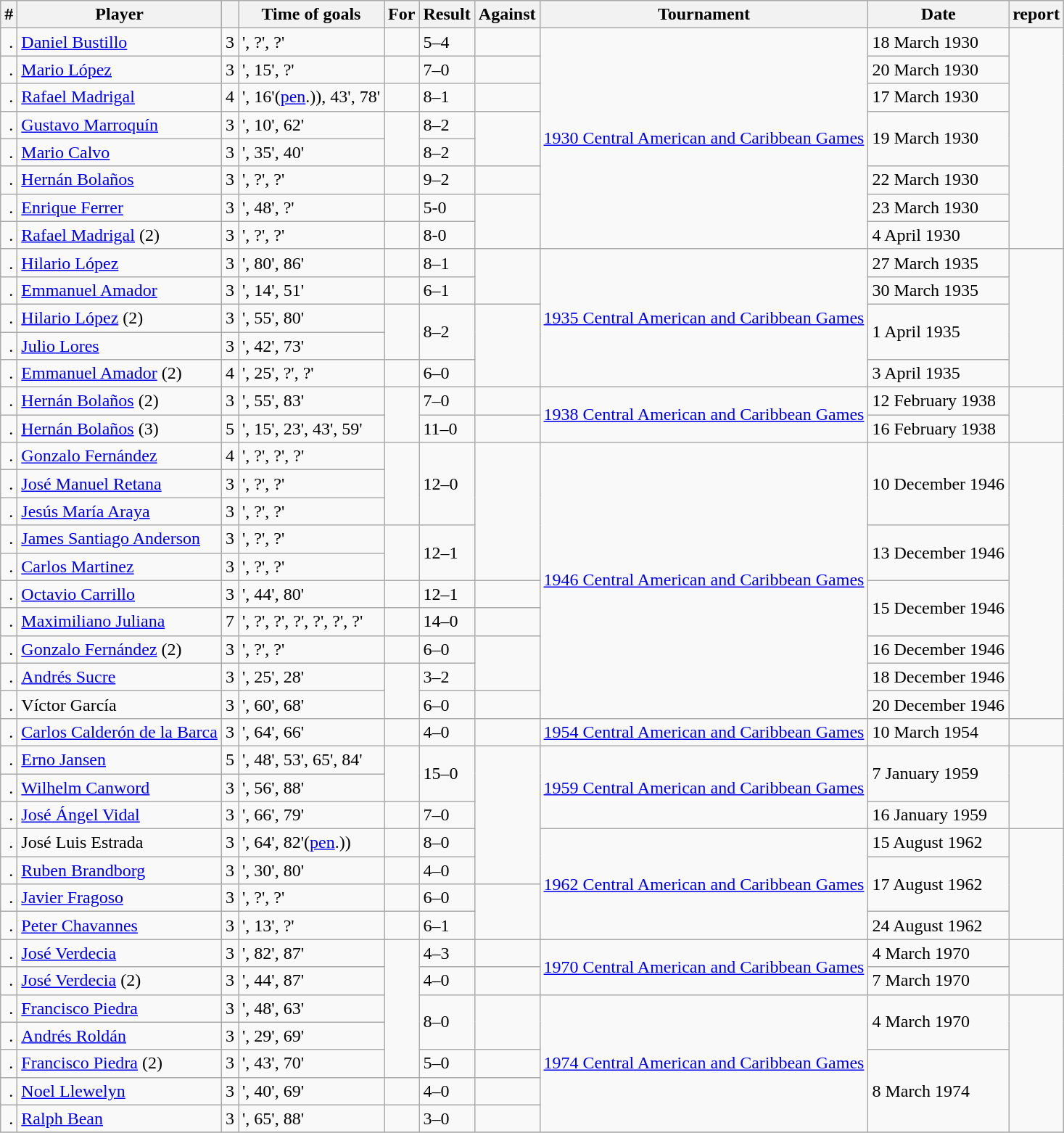<table class="wikitable plainrowheaders sortable">
<tr>
<th scope=col>#</th>
<th scope=col>Player</th>
<th scope=col></th>
<th scope=col>Time of goals</th>
<th scope=col>For</th>
<th scope=col>Result</th>
<th scope=col>Against</th>
<th scope=col>Tournament</th>
<th scope=col>Date</th>
<th scope=col>report</th>
</tr>
<tr>
<td align="right">.</td>
<td><a href='#'>Daniel Bustillo</a></td>
<td align="center">3</td>
<td>', ?', ?'</td>
<td></td>
<td>5–4</td>
<td></td>
<td rowspan="8"><a href='#'>1930 Central American and Caribbean Games</a></td>
<td>18 March 1930</td>
<td rowspan="8"></td>
</tr>
<tr>
<td align="right">.</td>
<td><a href='#'>Mario López</a></td>
<td align="center">3</td>
<td>', 15', ?'</td>
<td></td>
<td>7–0</td>
<td></td>
<td>20 March 1930</td>
</tr>
<tr>
<td align="right">.</td>
<td><a href='#'>Rafael Madrigal</a></td>
<td align="center">4</td>
<td>', 16'(<a href='#'>pen</a>.)), 43', 78'</td>
<td></td>
<td>8–1</td>
<td></td>
<td>17 March 1930</td>
</tr>
<tr>
<td align="right">.</td>
<td><a href='#'>Gustavo Marroquín</a></td>
<td align="center">3</td>
<td>', 10', 62'</td>
<td rowspan="2"></td>
<td>8–2</td>
<td rowspan="2"></td>
<td rowspan="2">19 March 1930</td>
</tr>
<tr>
<td align="right">.</td>
<td><a href='#'>Mario Calvo</a></td>
<td align="center">3</td>
<td>', 35', 40'</td>
<td>8–2</td>
</tr>
<tr>
<td align="right">.</td>
<td><a href='#'>Hernán Bolaños</a></td>
<td align="center">3</td>
<td>', ?', ?'</td>
<td></td>
<td>9–2</td>
<td></td>
<td>22 March 1930</td>
</tr>
<tr>
<td align="right">.</td>
<td><a href='#'>Enrique Ferrer</a></td>
<td align="center">3</td>
<td>', 48', ?'</td>
<td></td>
<td>5-0</td>
<td rowspan="2"></td>
<td>23 March 1930</td>
</tr>
<tr>
<td align="right">.</td>
<td><a href='#'>Rafael Madrigal</a> (2)</td>
<td align="center">3</td>
<td>', ?', ?'</td>
<td></td>
<td>8-0</td>
<td>4 April 1930</td>
</tr>
<tr>
<td align="right">.</td>
<td><a href='#'>Hilario López</a></td>
<td align="center">3</td>
<td>', 80', 86'</td>
<td></td>
<td>8–1</td>
<td rowspan="2"></td>
<td rowspan="5"><a href='#'>1935 Central American and Caribbean Games</a></td>
<td>27 March 1935</td>
<td rowspan="5"></td>
</tr>
<tr>
<td align="right">.</td>
<td><a href='#'>Emmanuel Amador</a></td>
<td align="center">3</td>
<td>', 14', 51'</td>
<td></td>
<td>6–1</td>
<td>30 March 1935</td>
</tr>
<tr>
<td align="right">.</td>
<td><a href='#'>Hilario López</a> (2)</td>
<td align="center">3</td>
<td>', 55', 80'</td>
<td rowspan="2"></td>
<td rowspan="2">8–2</td>
<td rowspan="3"></td>
<td rowspan="2">1 April 1935</td>
</tr>
<tr>
<td align="right">.</td>
<td><a href='#'>Julio Lores</a></td>
<td align="center">3</td>
<td>', 42', 73'</td>
</tr>
<tr>
<td align="right">.</td>
<td><a href='#'>Emmanuel Amador</a> (2)</td>
<td align="center">4</td>
<td>', 25', ?', ?'</td>
<td></td>
<td>6–0</td>
<td>3 April 1935</td>
</tr>
<tr>
<td align="right">.</td>
<td><a href='#'>Hernán Bolaños</a> (2)</td>
<td align="center">3</td>
<td>', 55', 83'</td>
<td rowspan="2"></td>
<td>7–0</td>
<td></td>
<td rowspan="2"><a href='#'>1938 Central American and Caribbean Games</a></td>
<td>12 February 1938</td>
<td rowspan="2"></td>
</tr>
<tr>
<td align="right">.</td>
<td><a href='#'>Hernán Bolaños</a> (3)</td>
<td align="center">5</td>
<td>', 15', 23', 43', 59'</td>
<td>11–0</td>
<td></td>
<td>16 February 1938</td>
</tr>
<tr>
<td align="right">.</td>
<td><a href='#'>Gonzalo Fernández</a></td>
<td align="center">4</td>
<td>', ?', ?', ?'</td>
<td rowspan="3"></td>
<td rowspan="3">12–0</td>
<td rowspan="5"></td>
<td rowspan="10"><a href='#'>1946 Central American and Caribbean Games</a></td>
<td rowspan="3">10 December 1946</td>
<td rowspan="10"></td>
</tr>
<tr>
<td align="right">.</td>
<td><a href='#'>José Manuel Retana</a></td>
<td align="center">3</td>
<td>', ?', ?'</td>
</tr>
<tr>
<td align="right">.</td>
<td><a href='#'>Jesús María Araya</a></td>
<td align="center">3</td>
<td>', ?', ?'</td>
</tr>
<tr>
<td align="right">.</td>
<td><a href='#'>James Santiago Anderson</a></td>
<td align="center">3</td>
<td>', ?', ?'</td>
<td rowspan="2"></td>
<td rowspan="2">12–1</td>
<td rowspan="2">13 December 1946</td>
</tr>
<tr>
<td align="right">.</td>
<td><a href='#'>Carlos Martinez</a></td>
<td align="center">3</td>
<td>', ?', ?'</td>
</tr>
<tr>
<td align="right">.</td>
<td><a href='#'>Octavio Carrillo</a></td>
<td align="center">3</td>
<td>', 44', 80'</td>
<td></td>
<td>12–1</td>
<td></td>
<td rowspan="2">15 December 1946</td>
</tr>
<tr>
<td align="right">.</td>
<td><a href='#'>Maximiliano Juliana</a></td>
<td align="center">7</td>
<td>', ?', ?', ?', ?', ?', ?'</td>
<td></td>
<td>14–0</td>
<td></td>
</tr>
<tr>
<td align="right">.</td>
<td><a href='#'>Gonzalo Fernández</a> (2)</td>
<td align="center">3</td>
<td>', ?', ?'</td>
<td></td>
<td>6–0</td>
<td rowspan="2"></td>
<td>16 December 1946</td>
</tr>
<tr>
<td align="right">.</td>
<td><a href='#'>Andrés Sucre</a></td>
<td align="center">3</td>
<td>', 25', 28'</td>
<td rowspan="2"></td>
<td>3–2</td>
<td>18 December 1946</td>
</tr>
<tr>
<td align="right">.</td>
<td>Víctor García</td>
<td align="center">3</td>
<td>', 60', 68'</td>
<td>6–0</td>
<td></td>
<td>20 December 1946</td>
</tr>
<tr>
<td align="right">.</td>
<td><a href='#'>Carlos Calderón de la Barca</a></td>
<td align="center">3</td>
<td>', 64', 66'</td>
<td></td>
<td>4–0</td>
<td></td>
<td><a href='#'>1954 Central American and Caribbean Games</a></td>
<td>10 March 1954</td>
<td></td>
</tr>
<tr>
<td align="right">.</td>
<td><a href='#'>Erno Jansen</a></td>
<td align="center">5</td>
<td>', 48', 53', 65', 84'</td>
<td rowspan="2"></td>
<td rowspan="2">15–0</td>
<td rowspan="5"></td>
<td rowspan="3"><a href='#'>1959 Central American and Caribbean Games</a></td>
<td rowspan="2">7 January 1959</td>
<td rowspan="3"></td>
</tr>
<tr>
<td align="right">.</td>
<td><a href='#'>Wilhelm Canword</a></td>
<td align="center">3</td>
<td>', 56', 88'</td>
</tr>
<tr>
<td align="right">.</td>
<td><a href='#'>José Ángel Vidal</a></td>
<td align="center">3</td>
<td>', 66', 79'</td>
<td></td>
<td>7–0</td>
<td>16 January 1959</td>
</tr>
<tr>
<td align="right">.</td>
<td>José Luis Estrada</td>
<td align="center">3</td>
<td>', 64', 82'(<a href='#'>pen</a>.))</td>
<td></td>
<td>8–0</td>
<td rowspan="4"><a href='#'>1962 Central American and Caribbean Games</a></td>
<td>15 August 1962</td>
<td rowspan="4"></td>
</tr>
<tr>
<td align="right">.</td>
<td><a href='#'>Ruben Brandborg</a></td>
<td align="center">3</td>
<td>', 30', 80'</td>
<td></td>
<td>4–0</td>
<td rowspan="2">17 August 1962</td>
</tr>
<tr>
<td align="right">.</td>
<td><a href='#'>Javier Fragoso</a></td>
<td align="center">3</td>
<td>', ?', ?'</td>
<td></td>
<td>6–0</td>
<td rowspan="2"></td>
</tr>
<tr>
<td align="right">.</td>
<td><a href='#'>Peter Chavannes</a></td>
<td align="center">3</td>
<td>', 13', ?'</td>
<td></td>
<td>6–1</td>
<td>24 August 1962</td>
</tr>
<tr>
<td align="right">.</td>
<td><a href='#'>José Verdecia</a></td>
<td align="center">3</td>
<td>', 82', 87'</td>
<td rowspan="5"></td>
<td>4–3</td>
<td></td>
<td rowspan="2"><a href='#'>1970 Central American and Caribbean Games</a></td>
<td>4 March 1970</td>
<td rowspan="2"></td>
</tr>
<tr>
<td align="right">.</td>
<td><a href='#'>José Verdecia</a> (2)</td>
<td align="center">3</td>
<td>', 44', 87'</td>
<td>4–0</td>
<td></td>
<td>7 March 1970</td>
</tr>
<tr>
<td align="right">.</td>
<td><a href='#'>Francisco Piedra</a></td>
<td align="center">3</td>
<td>', 48', 63'</td>
<td rowspan="2">8–0</td>
<td rowspan="2"></td>
<td rowspan="5"><a href='#'>1974 Central American and Caribbean Games</a></td>
<td rowspan="2">4 March 1970</td>
<td rowspan="5"></td>
</tr>
<tr>
<td align="right">.</td>
<td><a href='#'>Andrés Roldán</a></td>
<td align="center">3</td>
<td>', 29', 69'</td>
</tr>
<tr>
<td align="right">.</td>
<td><a href='#'>Francisco Piedra</a> (2)</td>
<td align="center">3</td>
<td>', 43', 70'</td>
<td>5–0</td>
<td></td>
<td rowspan="3">8 March 1974</td>
</tr>
<tr>
<td align="right">.</td>
<td><a href='#'>Noel Llewelyn</a></td>
<td align="center">3</td>
<td>', 40', 69'</td>
<td></td>
<td>4–0</td>
<td></td>
</tr>
<tr>
<td align="right">.</td>
<td><a href='#'>Ralph Bean</a></td>
<td align="center">3</td>
<td>', 65', 88'</td>
<td></td>
<td>3–0</td>
<td></td>
</tr>
<tr>
</tr>
</table>
